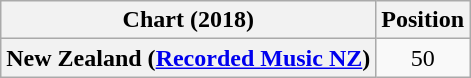<table class="wikitable sortable plainrowheaders" style="text-align:center">
<tr>
<th scope="col">Chart (2018)</th>
<th scope="col">Position</th>
</tr>
<tr>
<th scope="row">New Zealand (<a href='#'>Recorded Music NZ</a>)</th>
<td>50</td>
</tr>
</table>
